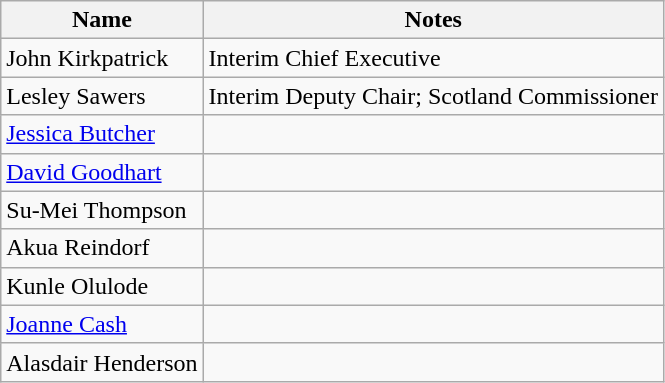<table class="wikitable">
<tr>
<th>Name</th>
<th>Notes</th>
</tr>
<tr>
<td>John Kirkpatrick</td>
<td>Interim Chief Executive</td>
</tr>
<tr>
<td>Lesley Sawers</td>
<td>Interim Deputy Chair; Scotland Commissioner</td>
</tr>
<tr>
<td><a href='#'>Jessica Butcher</a></td>
<td></td>
</tr>
<tr>
<td><a href='#'>David Goodhart</a></td>
<td></td>
</tr>
<tr>
<td>Su-Mei Thompson</td>
<td></td>
</tr>
<tr>
<td>Akua Reindorf</td>
<td></td>
</tr>
<tr>
<td>Kunle Olulode</td>
<td></td>
</tr>
<tr>
<td><a href='#'>Joanne Cash</a></td>
<td></td>
</tr>
<tr>
<td>Alasdair Henderson</td>
<td></td>
</tr>
</table>
